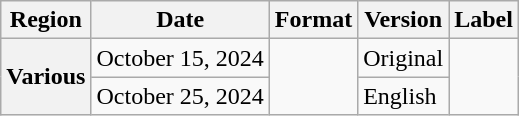<table class="wikitable plainrowheaders">
<tr>
<th scope="col">Region</th>
<th scope="col">Date</th>
<th scope="col">Format</th>
<th scope="col">Version</th>
<th scope="col">Label</th>
</tr>
<tr>
<th scope="row" rowspan="2">Various </th>
<td>October 15, 2024</td>
<td rowspan="2"></td>
<td>Original</td>
<td rowspan="2"></td>
</tr>
<tr>
<td>October 25, 2024</td>
<td>English</td>
</tr>
</table>
